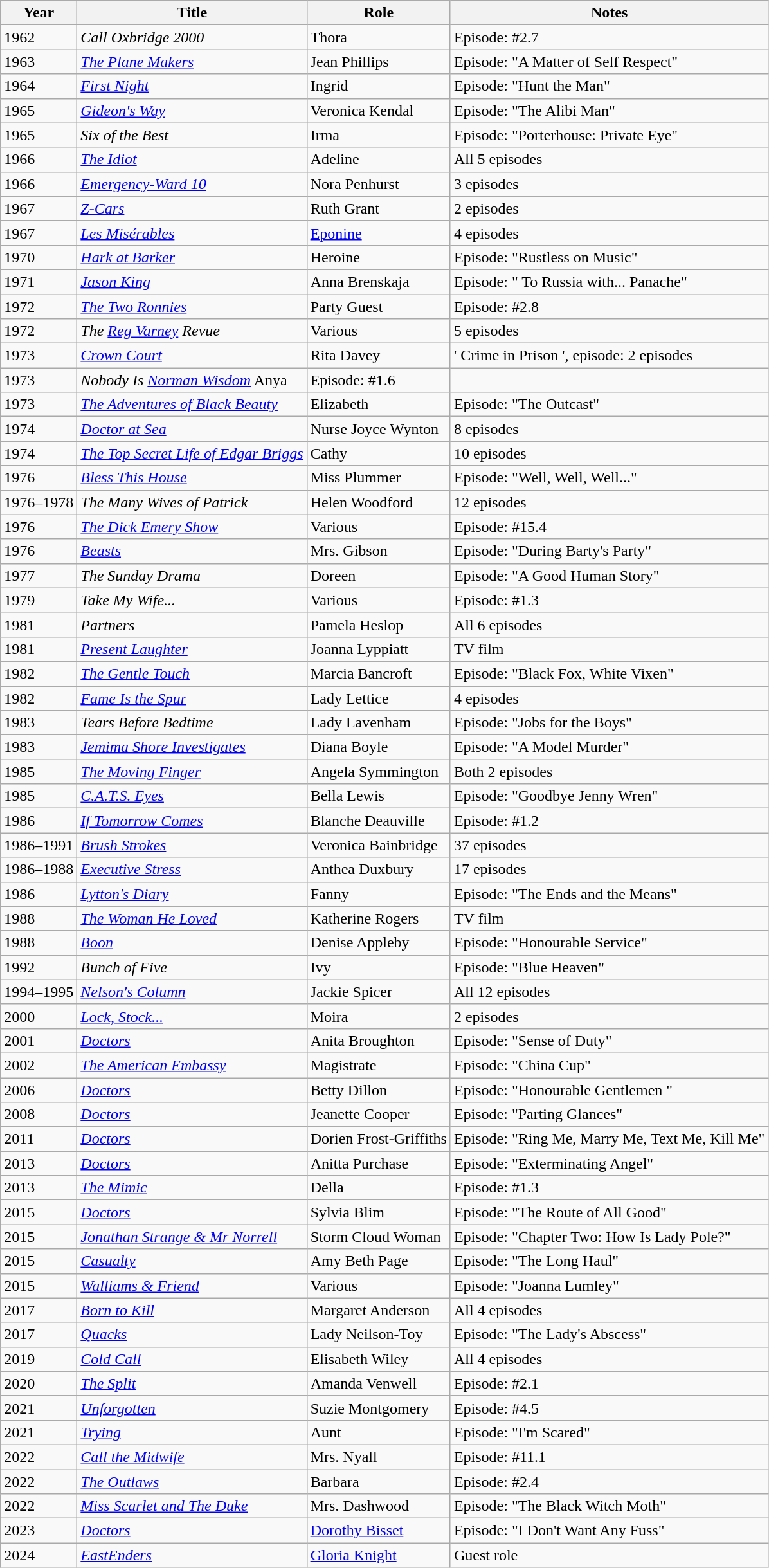<table class="wikitable sortable">
<tr>
<th>Year</th>
<th>Title</th>
<th>Role</th>
<th>Notes</th>
</tr>
<tr>
<td>1962</td>
<td><em>Call Oxbridge 2000</em></td>
<td>Thora</td>
<td>Episode: #2.7</td>
</tr>
<tr>
<td>1963</td>
<td><em><a href='#'>The Plane Makers</a></em></td>
<td>Jean Phillips</td>
<td>Episode: "A Matter of Self Respect"</td>
</tr>
<tr>
<td>1964</td>
<td><em><a href='#'>First Night</a></em></td>
<td>Ingrid</td>
<td>Episode: "Hunt the Man"</td>
</tr>
<tr>
<td>1965</td>
<td><em><a href='#'>Gideon's Way</a></em></td>
<td>Veronica Kendal</td>
<td>Episode: "The Alibi Man"</td>
</tr>
<tr>
<td>1965</td>
<td><em>Six of the Best</em></td>
<td>Irma</td>
<td>Episode: "Porterhouse: Private Eye"</td>
</tr>
<tr>
<td>1966</td>
<td><em><a href='#'>The Idiot</a></em></td>
<td>Adeline</td>
<td>All 5 episodes</td>
</tr>
<tr>
<td>1966</td>
<td><em><a href='#'>Emergency-Ward 10</a></em></td>
<td>Nora Penhurst</td>
<td>3 episodes</td>
</tr>
<tr>
<td>1967</td>
<td><em><a href='#'>Z-Cars</a></em></td>
<td>Ruth Grant</td>
<td>2 episodes</td>
</tr>
<tr>
<td>1967</td>
<td><em><a href='#'>Les Misérables</a></em></td>
<td><a href='#'>Eponine</a></td>
<td>4 episodes</td>
</tr>
<tr>
<td>1970</td>
<td><em><a href='#'>Hark at Barker</a></em></td>
<td>Heroine</td>
<td>Episode: "Rustless on Music"</td>
</tr>
<tr>
<td>1971</td>
<td><em><a href='#'>Jason King</a></em></td>
<td>Anna Brenskaja</td>
<td>Episode: " To Russia with... Panache"</td>
</tr>
<tr>
<td>1972</td>
<td><em><a href='#'>The Two Ronnies</a></em></td>
<td>Party Guest</td>
<td>Episode: #2.8</td>
</tr>
<tr>
<td>1972</td>
<td><em>The <a href='#'>Reg Varney</a> Revue</em></td>
<td>Various</td>
<td>5 episodes</td>
</tr>
<tr>
<td>1973</td>
<td><em><a href='#'>Crown Court</a></em></td>
<td>Rita Davey</td>
<td>' Crime in Prison ', episode: 2 episodes</td>
</tr>
<tr>
<td>1973</td>
<td><em>Nobody Is <a href='#'>Norman Wisdom</a></em> Anya</td>
<td>Episode: #1.6</td>
</tr>
<tr>
<td>1973</td>
<td><em><a href='#'>The Adventures of Black Beauty</a></em></td>
<td>Elizabeth</td>
<td>Episode: "The Outcast"</td>
</tr>
<tr>
<td>1974</td>
<td><em><a href='#'>Doctor at Sea</a></em></td>
<td>Nurse Joyce Wynton</td>
<td>8 episodes</td>
</tr>
<tr>
<td>1974</td>
<td><em><a href='#'>The Top Secret Life of Edgar Briggs</a></em></td>
<td>Cathy</td>
<td>10 episodes</td>
</tr>
<tr>
<td>1976</td>
<td><em><a href='#'>Bless This House</a></em></td>
<td>Miss Plummer</td>
<td>Episode: "Well, Well, Well..."</td>
</tr>
<tr>
<td>1976–1978</td>
<td><em>The Many Wives of Patrick</em></td>
<td>Helen Woodford</td>
<td>12 episodes</td>
</tr>
<tr>
<td>1976</td>
<td><em><a href='#'>The Dick Emery Show</a></em></td>
<td>Various</td>
<td>Episode: #15.4</td>
</tr>
<tr>
<td>1976</td>
<td><em><a href='#'>Beasts</a></em></td>
<td>Mrs. Gibson</td>
<td>Episode: "During Barty's Party"</td>
</tr>
<tr>
<td>1977</td>
<td><em>The Sunday Drama</em></td>
<td>Doreen</td>
<td>Episode: "A Good Human Story"</td>
</tr>
<tr>
<td>1979</td>
<td><em>Take My Wife...</em></td>
<td>Various</td>
<td>Episode: #1.3</td>
</tr>
<tr>
<td>1981</td>
<td><em>Partners</em></td>
<td>Pamela Heslop</td>
<td>All 6 episodes</td>
</tr>
<tr>
<td>1981</td>
<td><em><a href='#'>Present Laughter</a></em></td>
<td>Joanna Lyppiatt</td>
<td>TV film</td>
</tr>
<tr>
<td>1982</td>
<td><em><a href='#'>The Gentle Touch</a></em></td>
<td>Marcia Bancroft</td>
<td>Episode: "Black Fox, White Vixen"</td>
</tr>
<tr>
<td>1982</td>
<td><em><a href='#'>Fame Is the Spur</a></em></td>
<td>Lady Lettice</td>
<td>4 episodes</td>
</tr>
<tr>
<td>1983</td>
<td><em>Tears Before Bedtime</em></td>
<td>Lady Lavenham</td>
<td>Episode: "Jobs for the Boys"</td>
</tr>
<tr>
<td>1983</td>
<td><em><a href='#'>Jemima Shore Investigates</a></em></td>
<td>Diana Boyle</td>
<td>Episode: "A Model Murder"</td>
</tr>
<tr>
<td>1985</td>
<td><em><a href='#'>The Moving Finger</a></em></td>
<td>Angela Symmington</td>
<td>Both 2 episodes</td>
</tr>
<tr>
<td>1985</td>
<td><em><a href='#'>C.A.T.S. Eyes</a></em></td>
<td>Bella Lewis</td>
<td>Episode: "Goodbye Jenny Wren"</td>
</tr>
<tr>
<td>1986</td>
<td><em><a href='#'>If Tomorrow Comes</a></em></td>
<td>Blanche Deauville</td>
<td>Episode: #1.2</td>
</tr>
<tr>
<td>1986–1991</td>
<td><em><a href='#'>Brush Strokes</a></em></td>
<td>Veronica Bainbridge</td>
<td>37 episodes</td>
</tr>
<tr>
<td>1986–1988</td>
<td><em><a href='#'>Executive Stress</a></em></td>
<td>Anthea Duxbury</td>
<td>17 episodes</td>
</tr>
<tr>
<td>1986</td>
<td><em><a href='#'>Lytton's Diary</a></em></td>
<td>Fanny</td>
<td>Episode: "The Ends and the Means"</td>
</tr>
<tr>
<td>1988</td>
<td><em><a href='#'>The Woman He Loved</a></em></td>
<td>Katherine Rogers</td>
<td>TV film</td>
</tr>
<tr>
<td>1988</td>
<td><em><a href='#'>Boon</a></em></td>
<td>Denise Appleby</td>
<td>Episode: "Honourable Service"</td>
</tr>
<tr>
<td>1992</td>
<td><em>Bunch of Five</em></td>
<td>Ivy</td>
<td>Episode: "Blue Heaven"</td>
</tr>
<tr>
<td>1994–1995</td>
<td><em><a href='#'>Nelson's Column</a></em></td>
<td>Jackie Spicer</td>
<td>All 12 episodes</td>
</tr>
<tr>
<td>2000</td>
<td><em><a href='#'>Lock, Stock...</a></em></td>
<td>Moira</td>
<td>2 episodes</td>
</tr>
<tr>
<td>2001</td>
<td><em><a href='#'>Doctors</a></em></td>
<td>Anita Broughton</td>
<td>Episode: "Sense of Duty"</td>
</tr>
<tr>
<td>2002</td>
<td><em><a href='#'>The American Embassy</a></em></td>
<td>Magistrate</td>
<td>Episode: "China Cup"</td>
</tr>
<tr>
<td>2006</td>
<td><em><a href='#'>Doctors</a></em></td>
<td>Betty Dillon</td>
<td>Episode: "Honourable Gentlemen "</td>
</tr>
<tr>
<td>2008</td>
<td><em><a href='#'>Doctors</a></em></td>
<td>Jeanette Cooper</td>
<td>Episode: "Parting Glances"</td>
</tr>
<tr>
<td>2011</td>
<td><em><a href='#'>Doctors</a></em></td>
<td>Dorien Frost-Griffiths</td>
<td>Episode: "Ring Me, Marry Me, Text Me, Kill Me"</td>
</tr>
<tr>
<td>2013</td>
<td><em><a href='#'>Doctors</a></em></td>
<td>Anitta Purchase</td>
<td>Episode: "Exterminating Angel"</td>
</tr>
<tr>
<td>2013</td>
<td><em><a href='#'>The Mimic</a></em></td>
<td>Della</td>
<td>Episode: #1.3</td>
</tr>
<tr>
<td>2015</td>
<td><em><a href='#'>Doctors</a></em></td>
<td>Sylvia Blim</td>
<td>Episode: "The Route of All Good"</td>
</tr>
<tr>
<td>2015</td>
<td><em><a href='#'>Jonathan Strange & Mr Norrell</a></em></td>
<td>Storm Cloud Woman</td>
<td>Episode: "Chapter Two: How Is Lady Pole?"</td>
</tr>
<tr>
<td>2015</td>
<td><em><a href='#'>Casualty</a></em></td>
<td>Amy Beth Page</td>
<td>Episode: "The Long Haul"</td>
</tr>
<tr>
<td>2015</td>
<td><em><a href='#'>Walliams & Friend</a></em></td>
<td>Various</td>
<td>Episode: "Joanna Lumley"</td>
</tr>
<tr>
<td>2017</td>
<td><em><a href='#'>Born to Kill</a></em></td>
<td>Margaret Anderson</td>
<td>All 4 episodes</td>
</tr>
<tr>
<td>2017</td>
<td><em><a href='#'>Quacks</a></em></td>
<td>Lady Neilson-Toy</td>
<td>Episode: "The Lady's Abscess"</td>
</tr>
<tr>
<td>2019</td>
<td><em><a href='#'>Cold Call</a></em></td>
<td>Elisabeth Wiley</td>
<td>All 4 episodes</td>
</tr>
<tr>
<td>2020</td>
<td><em><a href='#'>The Split</a></em></td>
<td>Amanda Venwell</td>
<td>Episode: #2.1</td>
</tr>
<tr>
<td>2021</td>
<td><em><a href='#'>Unforgotten</a></em></td>
<td>Suzie Montgomery</td>
<td>Episode: #4.5</td>
</tr>
<tr>
<td>2021</td>
<td><em><a href='#'>Trying</a></em></td>
<td>Aunt</td>
<td>Episode: "I'm Scared"</td>
</tr>
<tr>
<td>2022</td>
<td><em><a href='#'>Call the Midwife</a></em></td>
<td>Mrs. Nyall</td>
<td>Episode: #11.1</td>
</tr>
<tr>
<td>2022</td>
<td><em><a href='#'>The Outlaws</a></em></td>
<td>Barbara</td>
<td>Episode: #2.4</td>
</tr>
<tr>
<td>2022</td>
<td><em><a href='#'>Miss Scarlet and The Duke</a></em></td>
<td>Mrs. Dashwood</td>
<td>Episode: "The Black Witch Moth"</td>
</tr>
<tr>
<td>2023</td>
<td><em><a href='#'>Doctors</a></em></td>
<td><a href='#'>Dorothy Bisset</a></td>
<td>Episode: "I Don't Want Any Fuss"</td>
</tr>
<tr>
<td>2024</td>
<td><em><a href='#'>EastEnders</a></em></td>
<td><a href='#'>Gloria Knight</a></td>
<td>Guest role</td>
</tr>
</table>
